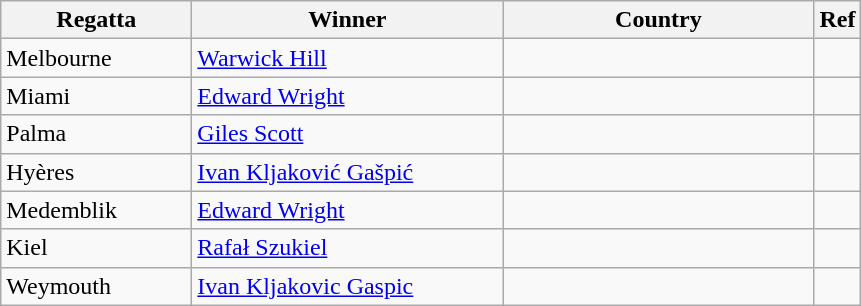<table class="wikitable">
<tr>
<th width=120>Regatta</th>
<th style="width:200px;">Winner</th>
<th style="width:200px;">Country</th>
<th>Ref</th>
</tr>
<tr>
<td>Melbourne</td>
<td><a href='#'>Warwick Hill</a></td>
<td></td>
<td></td>
</tr>
<tr>
<td>Miami</td>
<td><a href='#'>Edward Wright</a></td>
<td></td>
<td></td>
</tr>
<tr>
<td>Palma</td>
<td><a href='#'>Giles Scott</a></td>
<td></td>
<td></td>
</tr>
<tr>
<td>Hyères</td>
<td><a href='#'>Ivan Kljaković Gašpić</a></td>
<td></td>
<td></td>
</tr>
<tr>
<td>Medemblik</td>
<td><a href='#'>Edward Wright</a></td>
<td></td>
<td></td>
</tr>
<tr>
<td>Kiel</td>
<td><a href='#'>Rafał Szukiel</a></td>
<td></td>
<td></td>
</tr>
<tr>
<td>Weymouth</td>
<td><a href='#'>Ivan Kljakovic Gaspic</a></td>
<td></td>
<td></td>
</tr>
</table>
